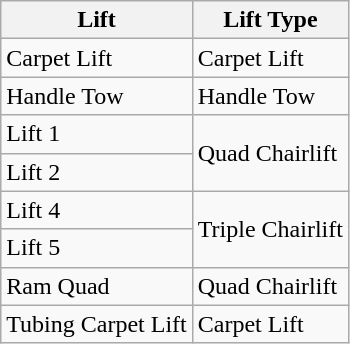<table class="wikitable">
<tr>
<th>Lift</th>
<th>Lift Type</th>
</tr>
<tr>
<td>Carpet Lift</td>
<td>Carpet Lift</td>
</tr>
<tr>
<td>Handle Tow</td>
<td>Handle Tow</td>
</tr>
<tr>
<td>Lift 1</td>
<td rowspan="2">Quad Chairlift</td>
</tr>
<tr>
<td>Lift 2</td>
</tr>
<tr>
<td>Lift 4</td>
<td rowspan="2">Triple Chairlift</td>
</tr>
<tr>
<td>Lift 5</td>
</tr>
<tr>
<td>Ram Quad</td>
<td>Quad Chairlift</td>
</tr>
<tr>
<td>Tubing Carpet Lift</td>
<td>Carpet Lift</td>
</tr>
</table>
